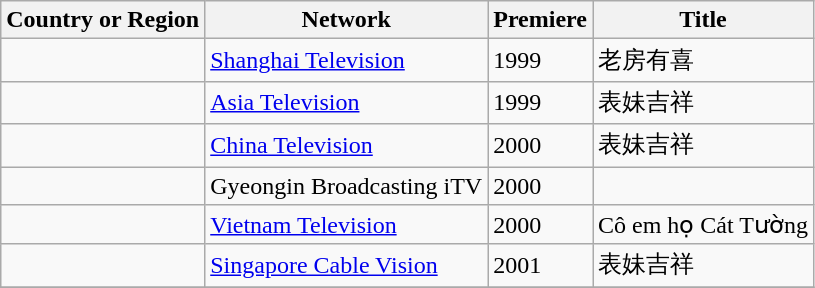<table class="sortable wikitable">
<tr>
<th>Country or Region</th>
<th>Network</th>
<th>Premiere</th>
<th>Title</th>
</tr>
<tr>
<td></td>
<td><a href='#'>Shanghai Television</a></td>
<td>1999</td>
<td>老房有喜</td>
</tr>
<tr>
<td></td>
<td><a href='#'>Asia Television</a></td>
<td>1999</td>
<td>表妹吉祥</td>
</tr>
<tr>
<td></td>
<td><a href='#'>China Television</a></td>
<td>2000</td>
<td>表妹吉祥</td>
</tr>
<tr>
<td></td>
<td>Gyeongin Broadcasting iTV</td>
<td>2000</td>
<td></td>
</tr>
<tr>
<td></td>
<td><a href='#'>Vietnam Television</a></td>
<td>2000</td>
<td>Cô em họ Cát Tường</td>
</tr>
<tr>
<td></td>
<td><a href='#'>Singapore Cable Vision</a></td>
<td>2001</td>
<td>表妹吉祥</td>
</tr>
<tr>
</tr>
</table>
